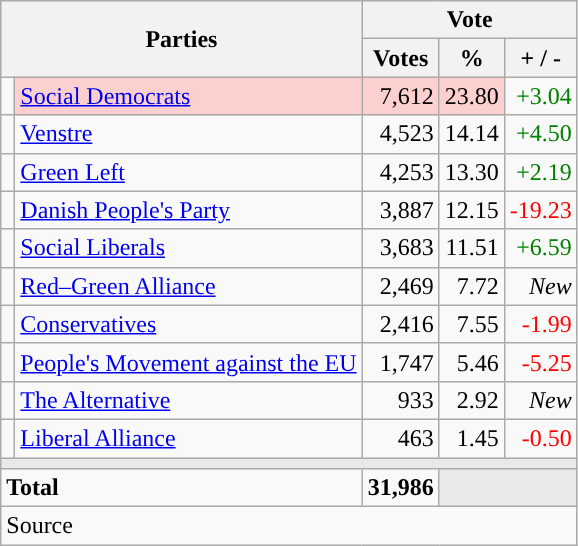<table class="wikitable" style="text-align:right;">
<tr>
<th style="text-align:centre;" rowspan="2" colspan="2" width="225">Parties</th>
<th colspan="3">Vote</th>
</tr>
<tr>
<th width="15">Votes</th>
<th width="15">%</th>
<th width="15">+ / -</th>
</tr>
<tr>
<td width="2" style="color:inherit;background:"></td>
<td bgcolor=#fbd0ce   align="left"><a href='#'>Social Democrats</a></td>
<td bgcolor=#fbd0ce>7,612</td>
<td bgcolor=#fbd0ce>23.80</td>
<td style=color:green;>+3.04</td>
</tr>
<tr>
<td width="2" style="color:inherit;background:"></td>
<td align="left"><a href='#'>Venstre</a></td>
<td>4,523</td>
<td>14.14</td>
<td style=color:green;>+4.50</td>
</tr>
<tr>
<td width="2" style="color:inherit;background:"></td>
<td align="left"><a href='#'>Green Left</a></td>
<td>4,253</td>
<td>13.30</td>
<td style=color:green;>+2.19</td>
</tr>
<tr>
<td width="2" style="color:inherit;background:"></td>
<td align="left"><a href='#'>Danish People's Party</a></td>
<td>3,887</td>
<td>12.15</td>
<td style=color:red;>-19.23</td>
</tr>
<tr>
<td width="2" style="color:inherit;background:"></td>
<td align="left"><a href='#'>Social Liberals</a></td>
<td>3,683</td>
<td>11.51</td>
<td style=color:green;>+6.59</td>
</tr>
<tr>
<td width="2" style="color:inherit;background:"></td>
<td align="left"><a href='#'>Red–Green Alliance</a></td>
<td>2,469</td>
<td>7.72</td>
<td><em>New</em></td>
</tr>
<tr>
<td width="2" style="color:inherit;background:"></td>
<td align="left"><a href='#'>Conservatives</a></td>
<td>2,416</td>
<td>7.55</td>
<td style=color:red;>-1.99</td>
</tr>
<tr>
<td width="2" style="color:inherit;background:"></td>
<td align="left"><a href='#'>People's Movement against the EU</a></td>
<td>1,747</td>
<td>5.46</td>
<td style=color:red;>-5.25</td>
</tr>
<tr>
<td width="2" style="color:inherit;background:"></td>
<td align="left"><a href='#'>The Alternative</a></td>
<td>933</td>
<td>2.92</td>
<td><em>New</em></td>
</tr>
<tr>
<td width="2" style="color:inherit;background:"></td>
<td align="left"><a href='#'>Liberal Alliance</a></td>
<td>463</td>
<td>1.45</td>
<td style=color:red;>-0.50</td>
</tr>
<tr>
<td colspan="7" bgcolor="#E9E9E9"></td>
</tr>
<tr>
<td align="left" colspan="2"><strong>Total</strong></td>
<td><strong>31,986</strong></td>
<td bgcolor="#E9E9E9" colspan="2"></td>
</tr>
<tr>
<td align="left" colspan="6">Source</td>
</tr>
</table>
